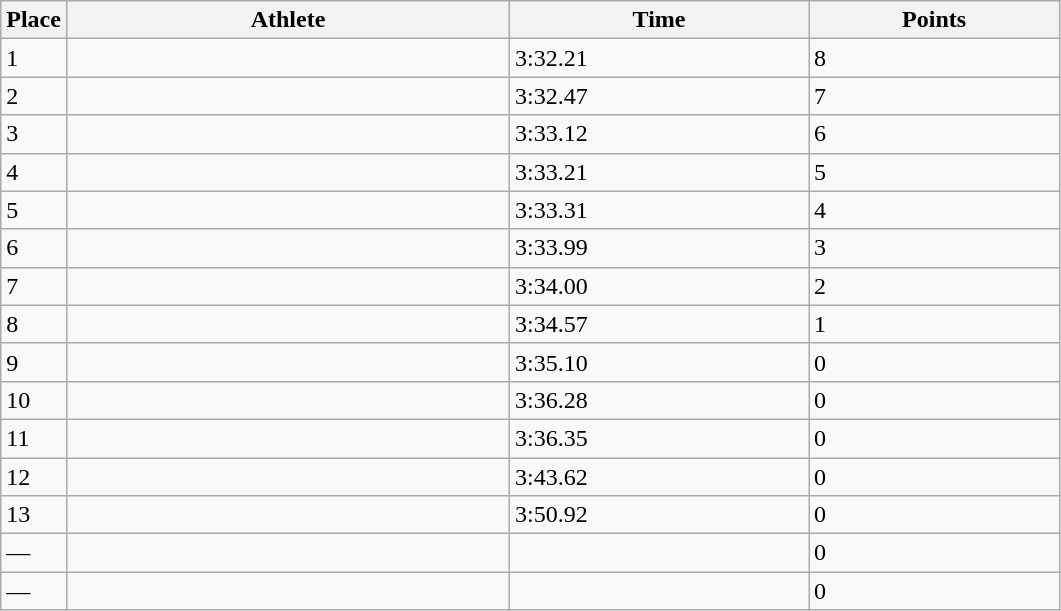<table class=wikitable>
<tr>
<th>Place</th>
<th style="width:18em">Athlete</th>
<th style="width:12em">Time</th>
<th style="width:10em">Points</th>
</tr>
<tr>
<td>1</td>
<td></td>
<td>3:32.21 </td>
<td>8</td>
</tr>
<tr>
<td>2</td>
<td></td>
<td>3:32.47</td>
<td>7</td>
</tr>
<tr>
<td>3</td>
<td></td>
<td>3:33.12</td>
<td>6</td>
</tr>
<tr>
<td>4</td>
<td></td>
<td>3:33.21</td>
<td>5</td>
</tr>
<tr>
<td>5</td>
<td></td>
<td>3:33.31</td>
<td>4</td>
</tr>
<tr>
<td>6</td>
<td></td>
<td>3:33.99</td>
<td>3</td>
</tr>
<tr>
<td>7</td>
<td></td>
<td>3:34.00 </td>
<td>2</td>
</tr>
<tr>
<td>8</td>
<td></td>
<td>3:34.57</td>
<td>1</td>
</tr>
<tr>
<td>9</td>
<td></td>
<td>3:35.10</td>
<td>0</td>
</tr>
<tr>
<td>10</td>
<td></td>
<td>3:36.28</td>
<td>0</td>
</tr>
<tr>
<td>11</td>
<td></td>
<td>3:36.35</td>
<td>0</td>
</tr>
<tr>
<td>12</td>
<td></td>
<td>3:43.62 </td>
<td>0</td>
</tr>
<tr>
<td>13</td>
<td></td>
<td>3:50.92</td>
<td>0</td>
</tr>
<tr>
<td>—</td>
<td></td>
<td> </td>
<td>0</td>
</tr>
<tr>
<td>—</td>
<td></td>
<td> </td>
<td>0</td>
</tr>
</table>
